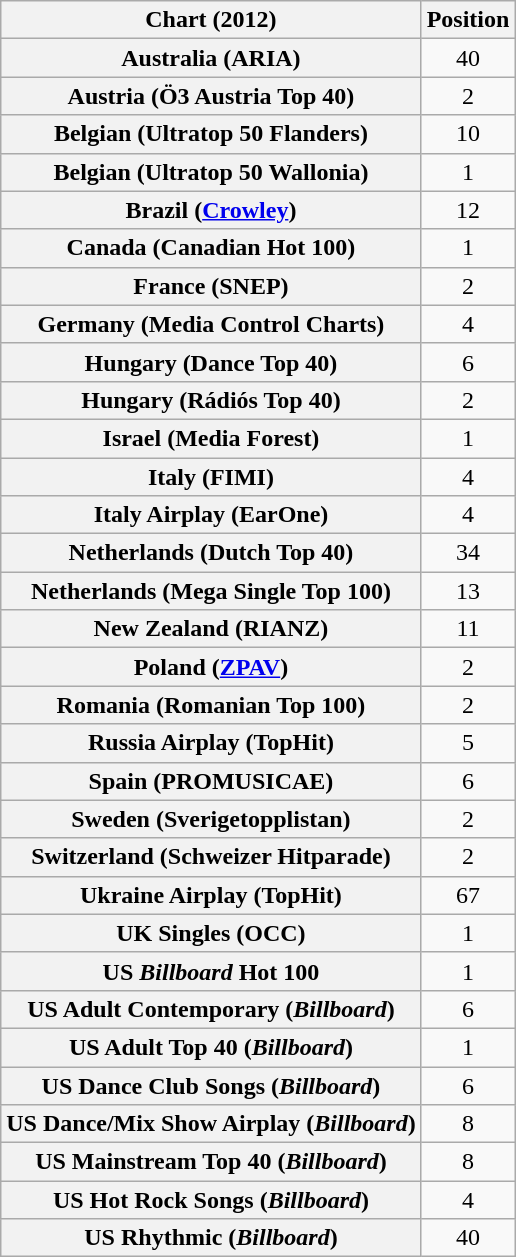<table class="wikitable sortable plainrowheaders" style="text-align:center">
<tr>
<th>Chart (2012)</th>
<th>Position</th>
</tr>
<tr>
<th scope="row">Australia (ARIA)</th>
<td>40</td>
</tr>
<tr>
<th scope="row">Austria (Ö3 Austria Top 40)</th>
<td>2</td>
</tr>
<tr>
<th scope="row">Belgian (Ultratop 50 Flanders)</th>
<td>10</td>
</tr>
<tr>
<th scope="row">Belgian (Ultratop 50 Wallonia)</th>
<td>1</td>
</tr>
<tr>
<th scope="row">Brazil (<a href='#'>Crowley</a>)</th>
<td>12</td>
</tr>
<tr>
<th scope="row">Canada (Canadian Hot 100)</th>
<td>1</td>
</tr>
<tr>
<th scope="row">France (SNEP)</th>
<td>2</td>
</tr>
<tr>
<th scope="row">Germany (Media Control Charts)</th>
<td>4</td>
</tr>
<tr>
<th scope="row">Hungary (Dance Top 40)</th>
<td>6</td>
</tr>
<tr>
<th scope="row">Hungary (Rádiós Top 40)</th>
<td>2</td>
</tr>
<tr>
<th scope="row">Israel (Media Forest)</th>
<td>1</td>
</tr>
<tr>
<th scope="row">Italy (FIMI)</th>
<td>4</td>
</tr>
<tr>
<th scope="row">Italy Airplay (EarOne)</th>
<td>4</td>
</tr>
<tr>
<th scope="row">Netherlands (Dutch Top 40)</th>
<td>34</td>
</tr>
<tr>
<th scope="row">Netherlands (Mega Single Top 100)</th>
<td>13</td>
</tr>
<tr>
<th scope="row">New Zealand (RIANZ)</th>
<td>11</td>
</tr>
<tr>
<th scope="row">Poland (<a href='#'>ZPAV</a>)</th>
<td>2</td>
</tr>
<tr>
<th scope="row">Romania (Romanian Top 100)</th>
<td>2</td>
</tr>
<tr>
<th scope="row">Russia Airplay (TopHit)</th>
<td>5</td>
</tr>
<tr>
<th scope="row">Spain (PROMUSICAE)</th>
<td>6</td>
</tr>
<tr>
<th scope="row">Sweden (Sverigetopplistan)</th>
<td>2</td>
</tr>
<tr>
<th scope="row">Switzerland (Schweizer Hitparade)</th>
<td>2</td>
</tr>
<tr>
<th scope="row">Ukraine Airplay (TopHit)</th>
<td>67</td>
</tr>
<tr>
<th scope="row">UK Singles (OCC)</th>
<td>1</td>
</tr>
<tr>
<th scope="row">US <em>Billboard</em> Hot 100</th>
<td>1</td>
</tr>
<tr>
<th scope="row">US Adult Contemporary (<em>Billboard</em>)</th>
<td>6</td>
</tr>
<tr>
<th scope="row">US Adult Top 40 (<em>Billboard</em>)</th>
<td>1</td>
</tr>
<tr>
<th scope="row">US Dance Club Songs (<em>Billboard</em>)</th>
<td>6</td>
</tr>
<tr>
<th scope="row">US Dance/Mix Show Airplay (<em>Billboard</em>)</th>
<td>8</td>
</tr>
<tr>
<th scope="row">US Mainstream Top 40 (<em>Billboard</em>)</th>
<td>8</td>
</tr>
<tr>
<th scope="row">US Hot Rock Songs (<em>Billboard</em>)</th>
<td>4</td>
</tr>
<tr>
<th scope="row">US Rhythmic (<em>Billboard</em>)</th>
<td>40</td>
</tr>
</table>
